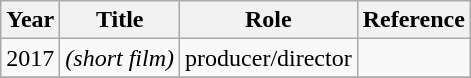<table class="wikitable">
<tr>
<th>Year</th>
<th>Title</th>
<th>Role</th>
<th>Reference</th>
</tr>
<tr>
<td>2017</td>
<td><em> (short film)</em></td>
<td>producer/director</td>
<td></td>
</tr>
<tr>
</tr>
</table>
